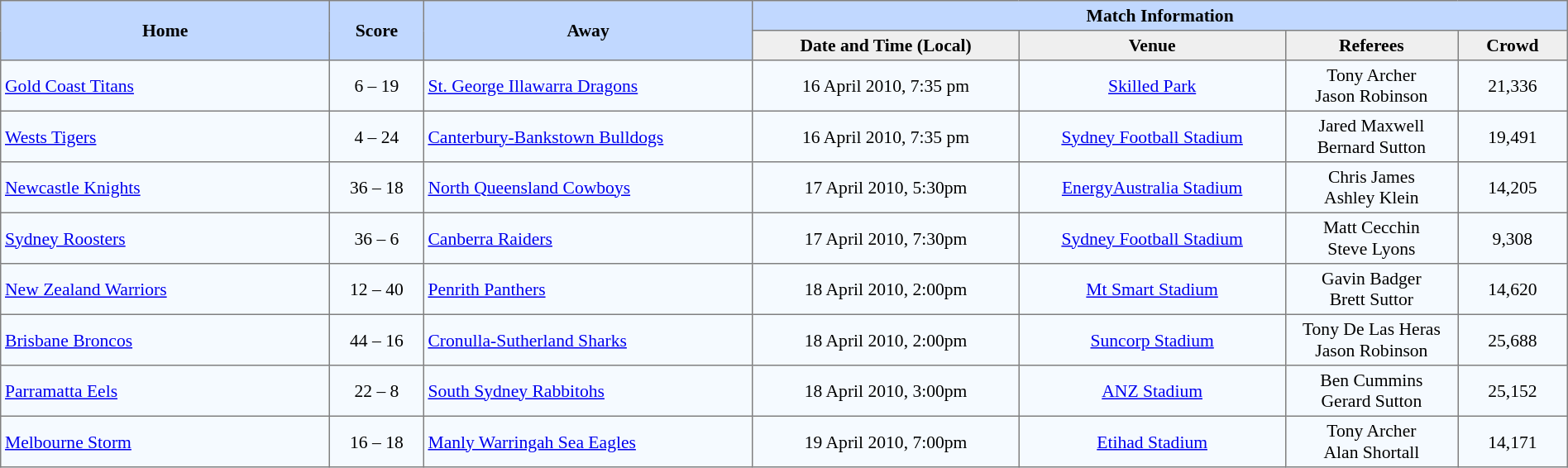<table border="1" cellpadding="3" cellspacing="0" style="border-collapse:collapse; font-size:90%; width:100%">
<tr style="background:#c1d8ff;">
<th rowspan="2" style="width:21%;">Home</th>
<th rowspan="2" style="width:6%;">Score</th>
<th rowspan="2" style="width:21%;">Away</th>
<th colspan=6>Match Information</th>
</tr>
<tr style="background:#efefef;">
<th width=17%>Date and Time (Local)</th>
<th width=17%>Venue</th>
<th width=11%>Referees</th>
<th width=7%>Crowd</th>
</tr>
<tr style="text-align:center; background:#f5faff;">
<td align=left> <a href='#'>Gold Coast Titans</a></td>
<td>6 – 19</td>
<td align=left> <a href='#'>St. George Illawarra Dragons</a></td>
<td>16 April 2010, 7:35 pm</td>
<td><a href='#'>Skilled Park</a></td>
<td>Tony Archer<br>Jason Robinson</td>
<td>21,336</td>
</tr>
<tr style="text-align:center; background:#f5faff;">
<td align=left> <a href='#'>Wests Tigers</a></td>
<td>4 – 24</td>
<td align=left> <a href='#'>Canterbury-Bankstown Bulldogs</a></td>
<td>16 April 2010, 7:35 pm</td>
<td><a href='#'>Sydney Football Stadium</a></td>
<td>Jared Maxwell<br>Bernard Sutton</td>
<td>19,491</td>
</tr>
<tr style="text-align:center; background:#f5faff;">
<td align=left> <a href='#'>Newcastle Knights</a></td>
<td>36 – 18</td>
<td align=left> <a href='#'>North Queensland Cowboys</a></td>
<td>17 April 2010, 5:30pm</td>
<td><a href='#'>EnergyAustralia Stadium</a></td>
<td>Chris James<br>Ashley Klein</td>
<td>14,205</td>
</tr>
<tr style="text-align:center; background:#f5faff;">
<td align=left> <a href='#'>Sydney Roosters</a></td>
<td>36 – 6</td>
<td align=left> <a href='#'>Canberra Raiders</a></td>
<td>17 April 2010, 7:30pm</td>
<td><a href='#'>Sydney Football Stadium</a></td>
<td>Matt Cecchin<br>Steve Lyons</td>
<td>9,308</td>
</tr>
<tr style="text-align:center; background:#f5faff;">
<td align=left> <a href='#'>New Zealand Warriors</a></td>
<td>12 – 40</td>
<td align=left> <a href='#'>Penrith Panthers</a></td>
<td>18 April 2010, 2:00pm</td>
<td><a href='#'>Mt Smart Stadium</a></td>
<td>Gavin Badger<br>Brett Suttor</td>
<td>14,620</td>
</tr>
<tr style="text-align:center; background:#f5faff;">
<td align=left> <a href='#'>Brisbane Broncos</a></td>
<td>44 – 16</td>
<td align=left> <a href='#'>Cronulla-Sutherland Sharks</a></td>
<td>18 April 2010, 2:00pm</td>
<td><a href='#'>Suncorp Stadium</a></td>
<td>Tony De Las Heras<br>Jason Robinson</td>
<td>25,688</td>
</tr>
<tr style="text-align:center; background:#f5faff;">
<td align=left> <a href='#'>Parramatta Eels</a></td>
<td>22 – 8</td>
<td align=left> <a href='#'>South Sydney Rabbitohs</a></td>
<td>18 April 2010, 3:00pm</td>
<td><a href='#'>ANZ Stadium</a></td>
<td>Ben Cummins<br>Gerard Sutton</td>
<td>25,152</td>
</tr>
<tr style="text-align:center; background:#f5faff;">
<td align=left> <a href='#'>Melbourne Storm</a></td>
<td>16 – 18</td>
<td align=left> <a href='#'>Manly Warringah Sea Eagles</a></td>
<td>19 April 2010, 7:00pm</td>
<td><a href='#'>Etihad Stadium</a></td>
<td>Tony Archer<br>Alan Shortall</td>
<td>14,171</td>
</tr>
</table>
